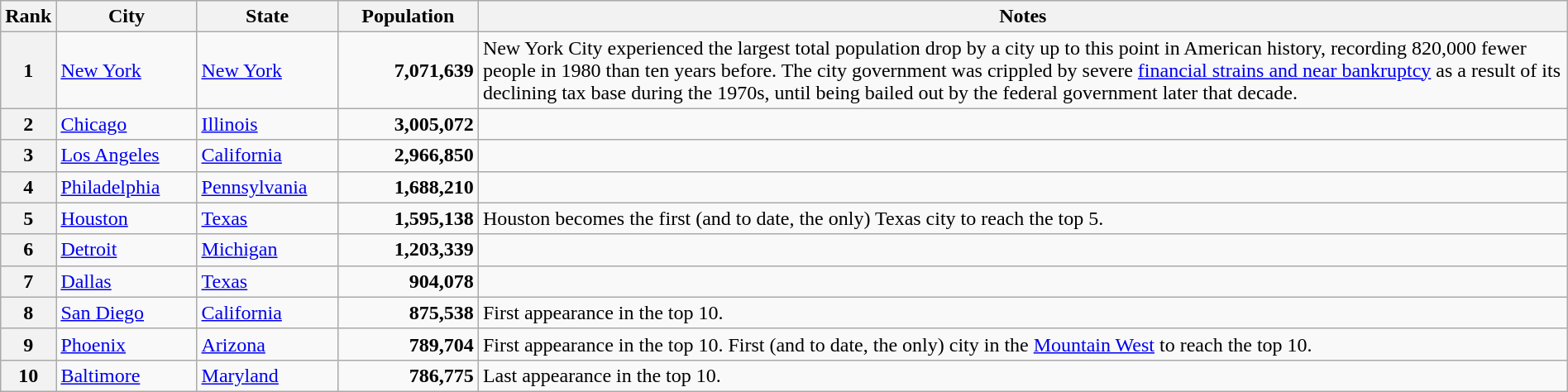<table class="wikitable plainrowheaders" style="width:100%">
<tr>
<th scope="col" style="width:3%;">Rank</th>
<th scope="col" style="width:9%;">City</th>
<th scope="col" style="width:9%;">State</th>
<th scope="col" style="width:9%;">Population</th>
<th scope="col" style="width:70%;">Notes</th>
</tr>
<tr>
<th scope="row">1</th>
<td><a href='#'>New York</a></td>
<td><a href='#'>New York</a></td>
<td align="right"><strong>7,071,639</strong></td>
<td>New York City experienced the largest total population drop by a city up to this point in American history, recording 820,000 fewer people in 1980 than ten years before. The city government was crippled by severe <a href='#'>financial strains and near bankruptcy</a> as a result of its declining tax base during the 1970s, until being bailed out by the federal government later that decade.</td>
</tr>
<tr>
<th scope="row">2</th>
<td><a href='#'>Chicago</a></td>
<td><a href='#'>Illinois</a></td>
<td align="right"><strong>3,005,072</strong></td>
<td></td>
</tr>
<tr>
<th scope="row">3</th>
<td><a href='#'>Los Angeles</a></td>
<td><a href='#'>California</a></td>
<td align="right"><strong>2,966,850</strong></td>
<td></td>
</tr>
<tr>
<th scope="row">4</th>
<td><a href='#'>Philadelphia</a></td>
<td><a href='#'>Pennsylvania</a></td>
<td align="right"><strong>1,688,210</strong></td>
<td></td>
</tr>
<tr>
<th scope="row">5</th>
<td><a href='#'>Houston</a></td>
<td><a href='#'>Texas</a></td>
<td align="right"><strong>1,595,138</strong></td>
<td>Houston becomes the first (and to date, the only) Texas city to reach the top 5.</td>
</tr>
<tr>
<th scope="row">6</th>
<td><a href='#'>Detroit</a></td>
<td><a href='#'>Michigan</a></td>
<td align="right"><strong>1,203,339</strong></td>
<td></td>
</tr>
<tr>
<th scope="row">7</th>
<td><a href='#'>Dallas</a></td>
<td><a href='#'>Texas</a></td>
<td align="right"><strong>904,078</strong></td>
<td></td>
</tr>
<tr>
<th scope="row">8</th>
<td><a href='#'>San Diego</a></td>
<td><a href='#'>California</a></td>
<td align="right"><strong>875,538</strong></td>
<td>First appearance in the top 10.</td>
</tr>
<tr>
<th scope="row">9</th>
<td><a href='#'>Phoenix</a></td>
<td><a href='#'>Arizona</a></td>
<td align="right"><strong>789,704</strong></td>
<td>First appearance in the top 10.  First (and to date, the only) city in the <a href='#'>Mountain West</a> to reach the top 10.</td>
</tr>
<tr>
<th scope="row">10</th>
<td><a href='#'>Baltimore</a></td>
<td><a href='#'>Maryland</a></td>
<td align="right"><strong>786,775</strong></td>
<td>Last appearance in the top 10.</td>
</tr>
</table>
